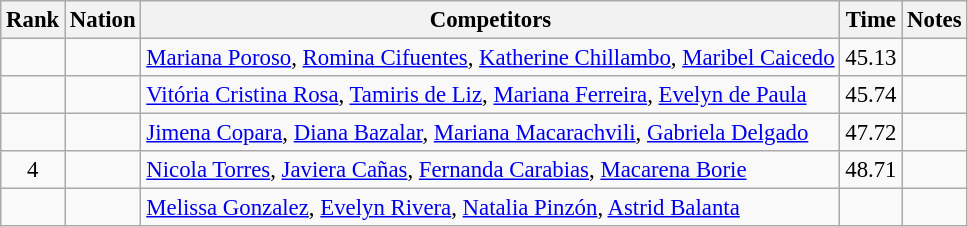<table class="wikitable sortable" style="text-align:center; font-size:95%">
<tr>
<th>Rank</th>
<th>Nation</th>
<th>Competitors</th>
<th>Time</th>
<th>Notes</th>
</tr>
<tr>
<td></td>
<td align=left></td>
<td align=left><a href='#'>Mariana Poroso</a>, <a href='#'>Romina Cifuentes</a>, <a href='#'>Katherine Chillambo</a>, <a href='#'>Maribel Caicedo</a></td>
<td>45.13</td>
<td></td>
</tr>
<tr>
<td></td>
<td align=left></td>
<td align=left><a href='#'>Vitória Cristina Rosa</a>, <a href='#'>Tamiris de Liz</a>, <a href='#'>Mariana Ferreira</a>, <a href='#'>Evelyn de Paula</a></td>
<td>45.74</td>
<td></td>
</tr>
<tr>
<td></td>
<td align=left></td>
<td align=left><a href='#'>Jimena Copara</a>, <a href='#'>Diana Bazalar</a>, <a href='#'>Mariana Macarachvili</a>, <a href='#'>Gabriela Delgado</a></td>
<td>47.72</td>
<td></td>
</tr>
<tr>
<td>4</td>
<td align=left></td>
<td align=left><a href='#'>Nicola Torres</a>, <a href='#'>Javiera Cañas</a>, <a href='#'>Fernanda Carabias</a>, <a href='#'>Macarena Borie</a></td>
<td>48.71</td>
<td></td>
</tr>
<tr>
<td></td>
<td align=left></td>
<td align=left><a href='#'>Melissa Gonzalez</a>, <a href='#'>Evelyn Rivera</a>, <a href='#'>Natalia Pinzón</a>, <a href='#'>Astrid Balanta</a></td>
<td></td>
<td></td>
</tr>
</table>
